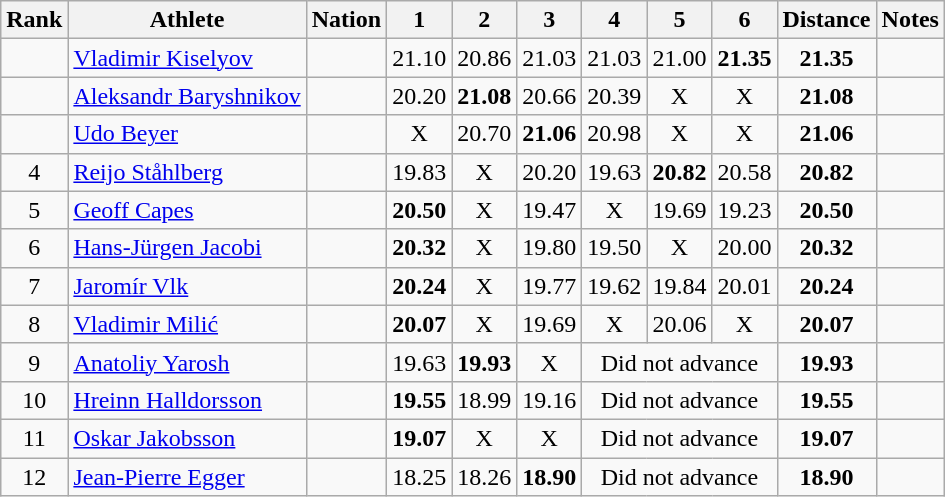<table class="wikitable sortable" style=" text-align:center">
<tr>
<th>Rank</th>
<th>Athlete</th>
<th>Nation</th>
<th>1</th>
<th>2</th>
<th>3</th>
<th>4</th>
<th>5</th>
<th>6</th>
<th>Distance</th>
<th>Notes</th>
</tr>
<tr>
<td></td>
<td align=left><a href='#'>Vladimir Kiselyov</a></td>
<td align=left></td>
<td>21.10</td>
<td>20.86</td>
<td>21.03</td>
<td>21.03</td>
<td>21.00</td>
<td><strong>21.35</strong> </td>
<td><strong>21.35</strong></td>
<td></td>
</tr>
<tr>
<td></td>
<td align=left><a href='#'>Aleksandr Baryshnikov</a></td>
<td align=left></td>
<td>20.20</td>
<td><strong>21.08</strong></td>
<td>20.66</td>
<td>20.39</td>
<td data-sort-value=1.00>X</td>
<td data-sort-value=1.00>X</td>
<td><strong>21.08</strong></td>
<td></td>
</tr>
<tr>
<td></td>
<td align=left><a href='#'>Udo Beyer</a></td>
<td align=left></td>
<td data-sort-value=1.00>X</td>
<td>20.70</td>
<td><strong>21.06</strong></td>
<td>20.98</td>
<td data-sort-value=1.00>X</td>
<td data-sort-value=1.00>X</td>
<td><strong>21.06</strong></td>
<td></td>
</tr>
<tr>
<td>4</td>
<td align=left><a href='#'>Reijo Ståhlberg</a></td>
<td align=left></td>
<td>19.83</td>
<td data-sort-value=1.00>X</td>
<td>20.20</td>
<td>19.63</td>
<td><strong>20.82</strong></td>
<td>20.58</td>
<td><strong>20.82</strong></td>
<td></td>
</tr>
<tr>
<td>5</td>
<td align=left><a href='#'>Geoff Capes</a></td>
<td align=left></td>
<td><strong>20.50</strong></td>
<td data-sort-value=1.00>X</td>
<td>19.47</td>
<td data-sort-value=1.00>X</td>
<td>19.69</td>
<td>19.23</td>
<td><strong>20.50</strong></td>
<td></td>
</tr>
<tr>
<td>6</td>
<td align=left><a href='#'>Hans-Jürgen Jacobi</a></td>
<td align=left></td>
<td><strong>20.32</strong></td>
<td data-sort-value=1.00>X</td>
<td>19.80</td>
<td>19.50</td>
<td data-sort-value=1.00>X</td>
<td>20.00</td>
<td><strong>20.32</strong></td>
<td></td>
</tr>
<tr>
<td>7</td>
<td align=left><a href='#'>Jaromír Vlk</a></td>
<td align=left></td>
<td><strong>20.24</strong></td>
<td data-sort-value=1.00>X</td>
<td>19.77</td>
<td>19.62</td>
<td>19.84</td>
<td>20.01</td>
<td><strong>20.24</strong></td>
<td></td>
</tr>
<tr>
<td>8</td>
<td align=left><a href='#'>Vladimir Milić</a></td>
<td align=left></td>
<td><strong>20.07</strong></td>
<td data-sort-value=1.00>X</td>
<td>19.69</td>
<td data-sort-value=1.00>X</td>
<td>20.06</td>
<td data-sort-value=1.00>X</td>
<td><strong>20.07</strong></td>
<td></td>
</tr>
<tr>
<td>9</td>
<td align=left><a href='#'>Anatoliy Yarosh</a></td>
<td align=left></td>
<td>19.63</td>
<td><strong>19.93</strong></td>
<td data-sort-value=1.00>X</td>
<td colspan=3 data-sort-value=0.00>Did not advance</td>
<td><strong>19.93</strong></td>
<td></td>
</tr>
<tr>
<td>10</td>
<td align=left><a href='#'>Hreinn Halldorsson</a></td>
<td align=left></td>
<td><strong>19.55</strong></td>
<td>18.99</td>
<td>19.16</td>
<td colspan=3 data-sort-value=0.00>Did not advance</td>
<td><strong>19.55</strong></td>
<td></td>
</tr>
<tr>
<td>11</td>
<td align=left><a href='#'>Oskar Jakobsson</a></td>
<td align=left></td>
<td><strong>19.07</strong></td>
<td data-sort-value=1.00>X</td>
<td data-sort-value=1.00>X</td>
<td colspan=3 data-sort-value=0.00>Did not advance</td>
<td><strong>19.07</strong></td>
<td></td>
</tr>
<tr>
<td>12</td>
<td align=left><a href='#'>Jean-Pierre Egger</a></td>
<td align=left></td>
<td>18.25</td>
<td>18.26</td>
<td><strong>18.90</strong></td>
<td colspan=3 data-sort-value=0.00>Did not advance</td>
<td><strong>18.90</strong></td>
<td></td>
</tr>
</table>
